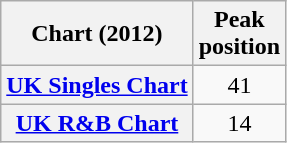<table class="wikitable sortable plainrowheaders" style="text-align:center">
<tr>
<th>Chart (2012)</th>
<th>Peak<br>position</th>
</tr>
<tr>
<th scope="row"><a href='#'>UK Singles Chart</a></th>
<td>41</td>
</tr>
<tr>
<th scope="row"><a href='#'>UK R&B Chart</a></th>
<td>14</td>
</tr>
</table>
